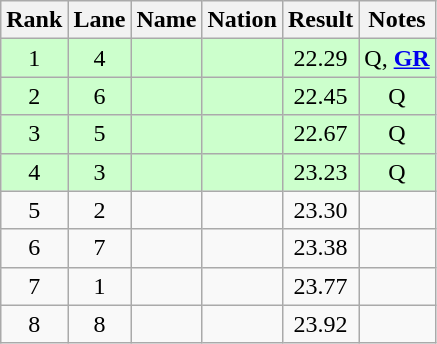<table class="wikitable" style="text-align:center">
<tr>
<th>Rank</th>
<th>Lane</th>
<th>Name</th>
<th>Nation</th>
<th>Result</th>
<th>Notes</th>
</tr>
<tr bgcolor="ccffcc">
<td>1</td>
<td>4</td>
<td align="left"></td>
<td align=left></td>
<td>22.29</td>
<td>Q, <strong><a href='#'>GR</a></strong></td>
</tr>
<tr bgcolor="ccffcc">
<td>2</td>
<td>6</td>
<td align="left"></td>
<td align=left></td>
<td>22.45</td>
<td>Q</td>
</tr>
<tr bgcolor="ccffcc">
<td>3</td>
<td>5</td>
<td align="left"></td>
<td align=left></td>
<td>22.67</td>
<td>Q</td>
</tr>
<tr bgcolor="ccffcc">
<td>4</td>
<td>3</td>
<td align="left"></td>
<td align=left></td>
<td>23.23</td>
<td>Q</td>
</tr>
<tr>
<td>5</td>
<td>2</td>
<td align="left"></td>
<td align=left></td>
<td>23.30</td>
<td></td>
</tr>
<tr>
<td>6</td>
<td>7</td>
<td align="left"></td>
<td align=left></td>
<td>23.38</td>
<td></td>
</tr>
<tr>
<td>7</td>
<td>1</td>
<td align="left"></td>
<td align=left></td>
<td>23.77</td>
<td></td>
</tr>
<tr>
<td>8</td>
<td>8</td>
<td align="left"></td>
<td align=left></td>
<td>23.92</td>
<td></td>
</tr>
</table>
